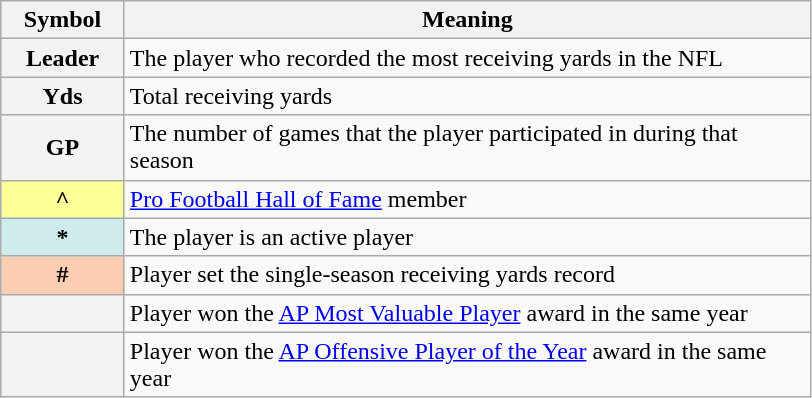<table class="wikitable plainrowheaders" border="1">
<tr>
<th scope="col" style="width:75px">Symbol</th>
<th scope="col" style="width:450px">Meaning</th>
</tr>
<tr>
<th scope="row" style="text-align:center;"><strong>Leader</strong></th>
<td>The player who recorded the most receiving yards in the NFL</td>
</tr>
<tr>
<th scope="row" style="text-align:center;"><strong>Yds</strong></th>
<td>Total receiving yards</td>
</tr>
<tr>
<th scope="row" style="text-align:center;"><strong>GP</strong></th>
<td>The number of games that the player participated in during that season</td>
</tr>
<tr>
<th scope="row" style="text-align:center; background:#FFFF99;">^</th>
<td><a href='#'>Pro Football Hall of Fame</a> member</td>
</tr>
<tr>
<th scope="row" style="text-align:center; background-color:#cfecec;">*</th>
<td>The player is an active player</td>
</tr>
<tr>
<th scope="row" style="text-align:center; background:#fbceb1;">#</th>
<td>Player set the single-season receiving yards record</td>
</tr>
<tr>
<th scope="row" style="text-align:center;"></th>
<td>Player won the <a href='#'>AP Most Valuable Player</a> award in the same year</td>
</tr>
<tr>
<th scope="row"style="text-align:center;"></th>
<td>Player won the <a href='#'>AP Offensive Player of the Year</a> award in the same year</td>
</tr>
</table>
